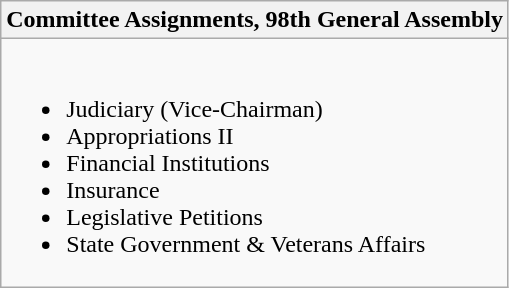<table class="wikitable floatleft">
<tr>
<th>Committee Assignments, 98th General Assembly</th>
</tr>
<tr>
<td><br><ul><li>Judiciary (Vice-Chairman)</li><li>Appropriations II</li><li>Financial Institutions</li><li>Insurance</li><li>Legislative Petitions</li><li>State Government & Veterans Affairs</li></ul></td>
</tr>
</table>
